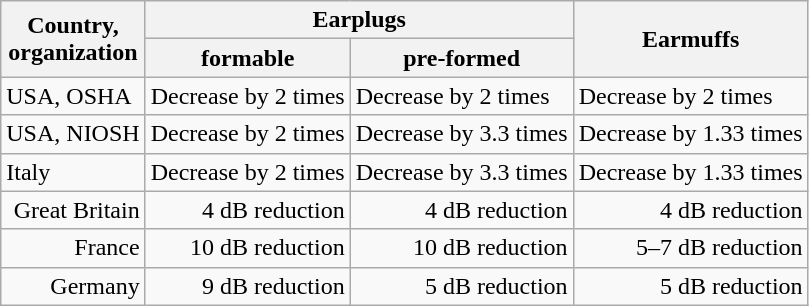<table class="wikitable collapsible collapsed" style="text-align:center">
<tr>
<th rowspan="2">Country,<br>organization</th>
<th colspan="2">Earplugs</th>
<th rowspan="2">Earmuffs</th>
</tr>
<tr>
<th>formable</th>
<th>pre-formed</th>
</tr>
<tr style="text-align:left">
<td>USA, OSHA</td>
<td>Decrease by 2 times</td>
<td>Decrease by 2 times</td>
<td>Decrease by 2 times</td>
</tr>
<tr style="text-align:left">
<td>USA, NIOSH</td>
<td>Decrease by 2 times</td>
<td>Decrease by 3.3 times</td>
<td>Decrease by 1.33 times</td>
</tr>
<tr style="text-align:left">
<td>Italy</td>
<td>Decrease by 2 times</td>
<td>Decrease by 3.3 times</td>
<td>Decrease by 1.33 times</td>
</tr>
<tr style="text-align:right">
<td>Great Britain</td>
<td>4 dB reduction</td>
<td>4 dB reduction</td>
<td>4 dB reduction</td>
</tr>
<tr style="text-align:right">
<td>France</td>
<td>10 dB reduction</td>
<td>10 dB reduction</td>
<td>5–7 dB reduction</td>
</tr>
<tr style="text-align:right">
<td>Germany</td>
<td>9 dB reduction</td>
<td>5 dB reduction</td>
<td>5 dB reduction</td>
</tr>
</table>
